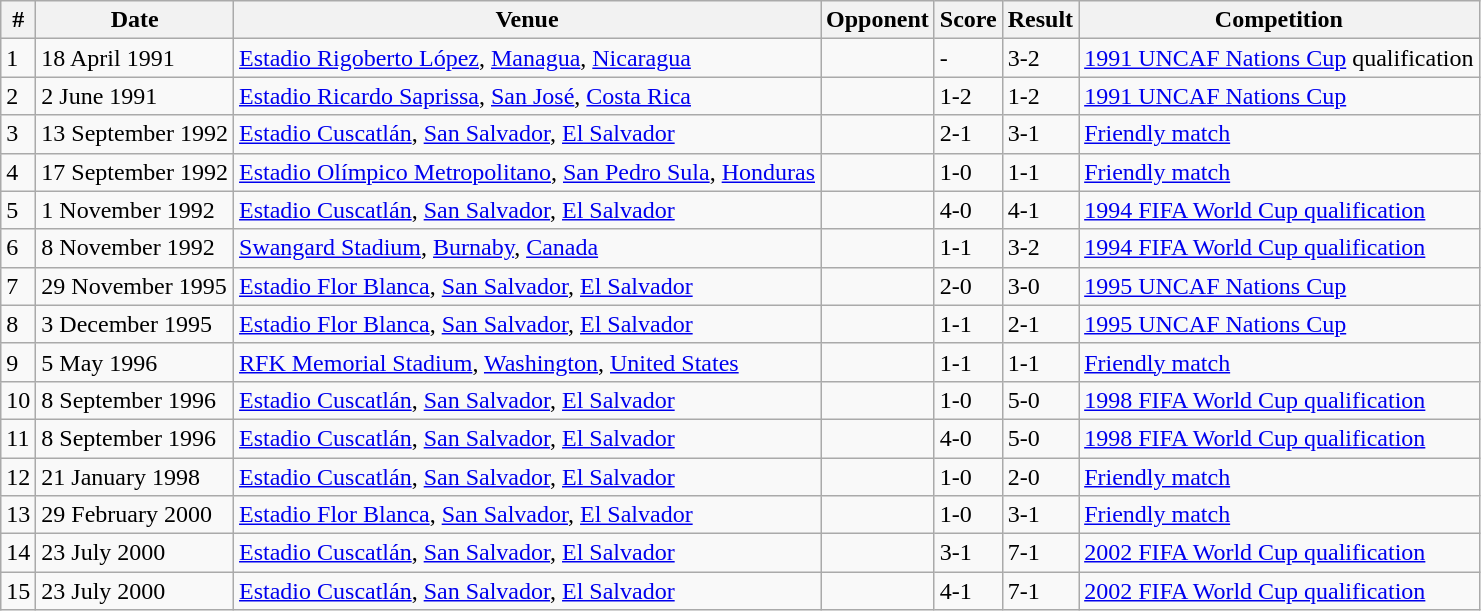<table class="wikitable">
<tr>
<th>#</th>
<th>Date</th>
<th>Venue</th>
<th>Opponent</th>
<th>Score</th>
<th>Result</th>
<th>Competition</th>
</tr>
<tr>
<td>1</td>
<td>18 April 1991</td>
<td><a href='#'>Estadio Rigoberto López</a>, <a href='#'>Managua</a>, <a href='#'>Nicaragua</a></td>
<td></td>
<td>-</td>
<td>3-2</td>
<td><a href='#'>1991 UNCAF Nations Cup</a> qualification</td>
</tr>
<tr>
<td>2</td>
<td>2 June 1991</td>
<td><a href='#'>Estadio Ricardo Saprissa</a>, <a href='#'>San José</a>, <a href='#'>Costa Rica</a></td>
<td></td>
<td>1-2</td>
<td>1-2</td>
<td><a href='#'>1991 UNCAF Nations Cup</a></td>
</tr>
<tr>
<td>3</td>
<td>13 September 1992</td>
<td><a href='#'>Estadio Cuscatlán</a>, <a href='#'>San Salvador</a>, <a href='#'>El Salvador</a></td>
<td></td>
<td>2-1</td>
<td>3-1</td>
<td><a href='#'>Friendly match</a></td>
</tr>
<tr>
<td>4</td>
<td>17 September 1992</td>
<td><a href='#'>Estadio Olímpico Metropolitano</a>, <a href='#'>San Pedro Sula</a>, <a href='#'>Honduras</a></td>
<td></td>
<td>1-0</td>
<td>1-1</td>
<td><a href='#'>Friendly match</a></td>
</tr>
<tr>
<td>5</td>
<td>1 November 1992</td>
<td><a href='#'>Estadio Cuscatlán</a>, <a href='#'>San Salvador</a>, <a href='#'>El Salvador</a></td>
<td></td>
<td>4-0</td>
<td>4-1</td>
<td><a href='#'>1994 FIFA World Cup qualification</a></td>
</tr>
<tr>
<td>6</td>
<td>8 November 1992</td>
<td><a href='#'>Swangard Stadium</a>, <a href='#'>Burnaby</a>, <a href='#'>Canada</a></td>
<td></td>
<td>1-1</td>
<td>3-2</td>
<td><a href='#'>1994 FIFA World Cup qualification</a></td>
</tr>
<tr>
<td>7</td>
<td>29 November 1995</td>
<td><a href='#'>Estadio Flor Blanca</a>, <a href='#'>San Salvador</a>, <a href='#'>El Salvador</a></td>
<td></td>
<td>2-0</td>
<td>3-0</td>
<td><a href='#'>1995 UNCAF Nations Cup</a></td>
</tr>
<tr>
<td>8</td>
<td>3 December 1995</td>
<td><a href='#'>Estadio Flor Blanca</a>, <a href='#'>San Salvador</a>, <a href='#'>El Salvador</a></td>
<td></td>
<td>1-1</td>
<td>2-1</td>
<td><a href='#'>1995 UNCAF Nations Cup</a></td>
</tr>
<tr>
<td>9</td>
<td>5 May 1996</td>
<td><a href='#'>RFK Memorial Stadium</a>, <a href='#'>Washington</a>, <a href='#'>United States</a></td>
<td></td>
<td>1-1</td>
<td>1-1</td>
<td><a href='#'>Friendly match</a></td>
</tr>
<tr>
<td>10</td>
<td>8 September 1996</td>
<td><a href='#'>Estadio Cuscatlán</a>, <a href='#'>San Salvador</a>, <a href='#'>El Salvador</a></td>
<td></td>
<td>1-0</td>
<td>5-0</td>
<td><a href='#'>1998 FIFA World Cup qualification</a></td>
</tr>
<tr>
<td>11</td>
<td>8 September 1996</td>
<td><a href='#'>Estadio Cuscatlán</a>, <a href='#'>San Salvador</a>, <a href='#'>El Salvador</a></td>
<td></td>
<td>4-0</td>
<td>5-0</td>
<td><a href='#'>1998 FIFA World Cup qualification</a></td>
</tr>
<tr>
<td>12</td>
<td>21 January 1998</td>
<td><a href='#'>Estadio Cuscatlán</a>, <a href='#'>San Salvador</a>, <a href='#'>El Salvador</a></td>
<td></td>
<td>1-0</td>
<td>2-0</td>
<td><a href='#'>Friendly match</a></td>
</tr>
<tr>
<td>13</td>
<td>29 February 2000</td>
<td><a href='#'>Estadio Flor Blanca</a>, <a href='#'>San Salvador</a>, <a href='#'>El Salvador</a></td>
<td></td>
<td>1-0</td>
<td>3-1</td>
<td><a href='#'>Friendly match</a></td>
</tr>
<tr>
<td>14</td>
<td>23 July 2000</td>
<td><a href='#'>Estadio Cuscatlán</a>, <a href='#'>San Salvador</a>, <a href='#'>El Salvador</a></td>
<td></td>
<td>3-1</td>
<td>7-1</td>
<td><a href='#'>2002 FIFA World Cup qualification</a></td>
</tr>
<tr>
<td>15</td>
<td>23 July 2000</td>
<td><a href='#'>Estadio Cuscatlán</a>, <a href='#'>San Salvador</a>, <a href='#'>El Salvador</a></td>
<td></td>
<td>4-1</td>
<td>7-1</td>
<td><a href='#'>2002 FIFA World Cup qualification</a></td>
</tr>
</table>
